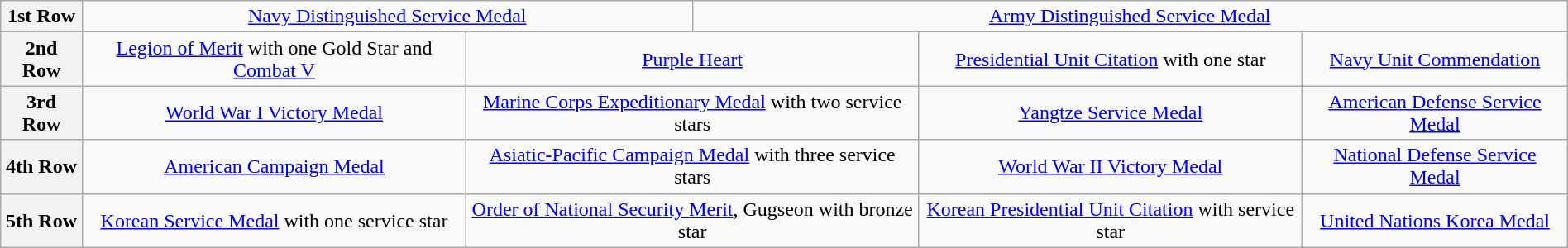<table class="wikitable" style="margin:1em auto; text-align:center;">
<tr>
<th>1st Row</th>
<td colspan="5"><a href='#'>Navy Distinguished Service Medal</a></td>
<td colspan="8"><a href='#'>Army Distinguished Service Medal</a></td>
</tr>
<tr>
<th>2nd Row</th>
<td colspan="3"><a href='#'>Legion of Merit</a> with one Gold Star and <a href='#'>Combat V</a></td>
<td colspan="3"><a href='#'>Purple Heart</a></td>
<td colspan="3"><a href='#'>Presidential Unit Citation</a> with one star</td>
<td colspan="3"><a href='#'>Navy Unit Commendation</a></td>
</tr>
<tr>
<th>3rd Row</th>
<td colspan="3"><a href='#'>World War I Victory Medal</a></td>
<td colspan="3"><a href='#'>Marine Corps Expeditionary Medal</a> with two service stars</td>
<td colspan="3"><a href='#'>Yangtze Service Medal</a></td>
<td colspan="3"><a href='#'>American Defense Service Medal</a></td>
</tr>
<tr>
<th>4th Row</th>
<td colspan="3"><a href='#'>American Campaign Medal</a></td>
<td colspan="3"><a href='#'>Asiatic-Pacific Campaign Medal</a> with three service stars</td>
<td colspan="3"><a href='#'>World War II Victory Medal</a></td>
<td colspan="3"><a href='#'>National Defense Service Medal</a></td>
</tr>
<tr>
<th>5th Row</th>
<td colspan="3"><a href='#'>Korean Service Medal</a> with one service star</td>
<td colspan="3"><a href='#'>Order of National Security Merit</a>, Gugseon with bronze star</td>
<td colspan="3"><a href='#'>Korean Presidential Unit Citation</a> with service star</td>
<td colspan="3"><a href='#'>United Nations Korea Medal</a></td>
</tr>
</table>
